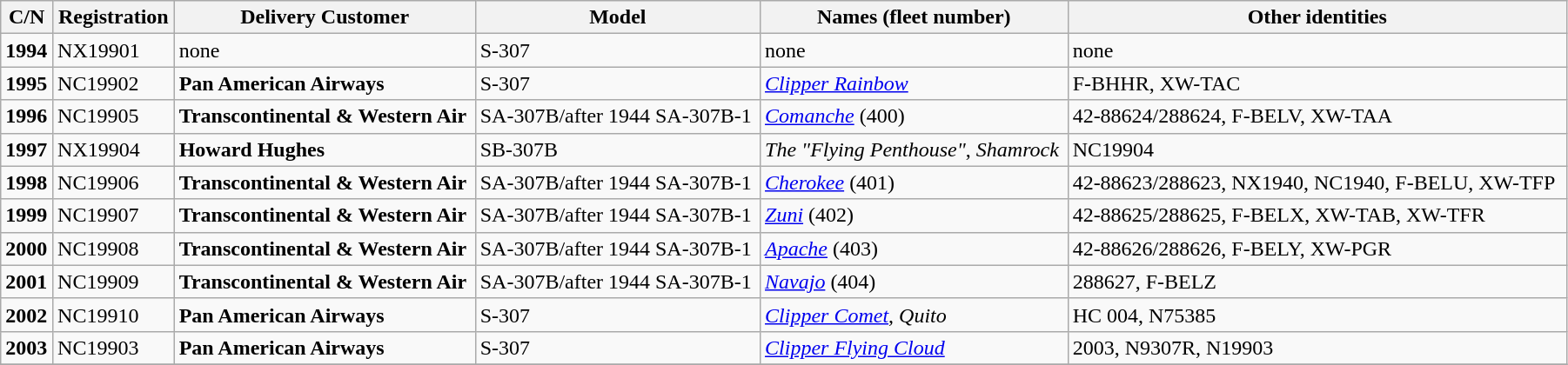<table class="wikitable sortable" style="width:95%">
<tr>
<th>C/N</th>
<th>Registration</th>
<th>Delivery Customer</th>
<th>Model</th>
<th>Names (fleet number)</th>
<th>Other identities</th>
</tr>
<tr>
<td><strong>1994</strong></td>
<td>NX19901</td>
<td>none</td>
<td>S-307</td>
<td>none</td>
<td>none</td>
</tr>
<tr>
<td><strong>1995</strong></td>
<td>NC19902</td>
<td><strong>Pan American Airways</strong></td>
<td>S-307</td>
<td><em><a href='#'>Clipper Rainbow</a></em></td>
<td>F-BHHR, XW-TAC</td>
</tr>
<tr>
<td><strong>1996</strong></td>
<td>NC19905</td>
<td><strong>Transcontinental & Western Air</strong></td>
<td>SA-307B/after 1944 SA-307B-1</td>
<td><em><a href='#'>Comanche</a></em> (400)</td>
<td>42-88624/288624, F-BELV, XW-TAA</td>
</tr>
<tr>
<td><strong>1997</strong></td>
<td>NX19904</td>
<td><strong>Howard Hughes</strong></td>
<td>SB-307B</td>
<td><em>The "Flying Penthouse"</em>, <em>Shamrock</em></td>
<td>NC19904</td>
</tr>
<tr>
<td><strong>1998</strong></td>
<td>NC19906</td>
<td><strong>Transcontinental & Western Air</strong></td>
<td>SA-307B/after 1944 SA-307B-1</td>
<td><em><a href='#'>Cherokee</a></em> (401)</td>
<td>42-88623/288623, NX1940, NC1940, F-BELU, XW-TFP</td>
</tr>
<tr>
<td><strong>1999</strong></td>
<td>NC19907</td>
<td><strong>Transcontinental & Western Air</strong></td>
<td>SA-307B/after 1944 SA-307B-1</td>
<td><em><a href='#'>Zuni</a></em> (402)</td>
<td>42-88625/288625, F-BELX, XW-TAB, XW-TFR</td>
</tr>
<tr>
<td><strong>2000</strong></td>
<td>NC19908</td>
<td><strong>Transcontinental & Western Air</strong></td>
<td>SA-307B/after 1944 SA-307B-1</td>
<td><em><a href='#'>Apache</a></em> (403)</td>
<td>42-88626/288626, F-BELY, XW-PGR</td>
</tr>
<tr>
<td><strong>2001</strong></td>
<td>NC19909</td>
<td><strong>Transcontinental & Western Air</strong></td>
<td>SA-307B/after 1944 SA-307B-1</td>
<td><em><a href='#'>Navajo</a></em> (404)</td>
<td 42-88627>288627, F-BELZ</td>
</tr>
<tr>
<td><strong>2002</strong></td>
<td>NC19910</td>
<td><strong>Pan American Airways</strong></td>
<td>S-307</td>
<td><em><a href='#'>Clipper Comet</a></em>, <em>Quito</em></td>
<td>HC 004, N75385</td>
</tr>
<tr>
<td><strong>2003</strong></td>
<td>NC19903</td>
<td><strong>Pan American Airways</strong></td>
<td>S-307</td>
<td><em><a href='#'>Clipper Flying Cloud</a></em></td>
<td>2003, N9307R, N19903</td>
</tr>
<tr>
</tr>
</table>
